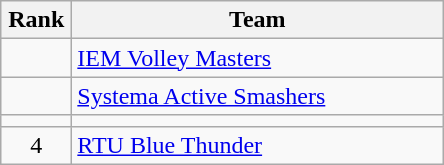<table class="wikitable" style="text-align: center;">
<tr>
<th width=40>Rank</th>
<th width=240>Team</th>
</tr>
<tr>
<td></td>
<td align="left"><a href='#'>IEM Volley Masters</a></td>
</tr>
<tr>
<td></td>
<td align="left"><a href='#'>Systema Active Smashers</a></td>
</tr>
<tr>
<td></td>
<td align="left"></td>
</tr>
<tr>
<td>4</td>
<td align="left"> <a href='#'>RTU Blue Thunder</a></td>
</tr>
</table>
